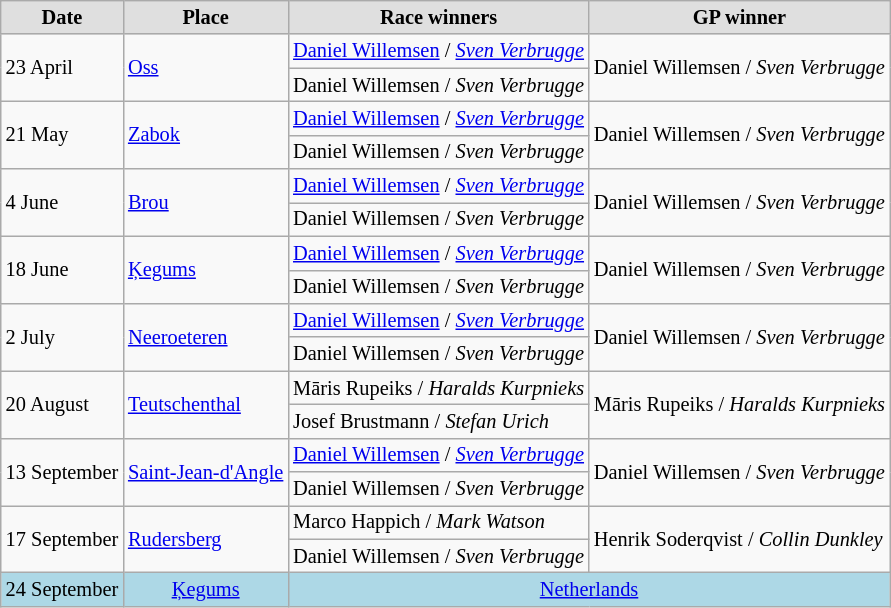<table class="wikitable" style="font-size: 85%;">
<tr align="center" style="background:#dfdfdf;">
<td><strong>Date</strong></td>
<td><strong>Place</strong></td>
<td><strong>Race winners</strong></td>
<td><strong>GP winner</strong></td>
</tr>
<tr>
<td rowspan=2>23 April</td>
<td rowspan=2> <a href='#'>Oss</a></td>
<td> <a href='#'>Daniel Willemsen</a> /  <em><a href='#'>Sven Verbrugge</a></em></td>
<td rowspan=2> Daniel Willemsen /  <em>Sven Verbrugge</em></td>
</tr>
<tr>
<td> Daniel Willemsen /  <em>Sven Verbrugge</em></td>
</tr>
<tr>
<td rowspan=2>21 May</td>
<td rowspan=2> <a href='#'>Zabok</a></td>
<td> <a href='#'>Daniel Willemsen</a> /  <em><a href='#'>Sven Verbrugge</a></em></td>
<td rowspan=2> Daniel Willemsen /  <em>Sven Verbrugge</em></td>
</tr>
<tr>
<td> Daniel Willemsen /  <em>Sven Verbrugge</em></td>
</tr>
<tr>
<td rowspan=2>4 June</td>
<td rowspan=2> <a href='#'>Brou</a></td>
<td> <a href='#'>Daniel Willemsen</a> /  <em><a href='#'>Sven Verbrugge</a></em></td>
<td rowspan=2> Daniel Willemsen /  <em>Sven Verbrugge</em></td>
</tr>
<tr>
<td> Daniel Willemsen /  <em>Sven Verbrugge</em></td>
</tr>
<tr>
<td rowspan=2>18 June</td>
<td rowspan=2> <a href='#'>Ķegums</a></td>
<td> <a href='#'>Daniel Willemsen</a> /  <em><a href='#'>Sven Verbrugge</a></em></td>
<td rowspan=2> Daniel Willemsen /  <em>Sven Verbrugge</em></td>
</tr>
<tr>
<td> Daniel Willemsen /  <em>Sven Verbrugge</em></td>
</tr>
<tr>
<td rowspan=2>2 July</td>
<td rowspan=2> <a href='#'>Neeroeteren</a></td>
<td> <a href='#'>Daniel Willemsen</a> /  <em><a href='#'>Sven Verbrugge</a></em></td>
<td rowspan=2> Daniel Willemsen /  <em>Sven Verbrugge</em></td>
</tr>
<tr>
<td> Daniel Willemsen /  <em>Sven Verbrugge</em></td>
</tr>
<tr>
<td rowspan=2>20 August</td>
<td rowspan=2> <a href='#'>Teutschenthal</a></td>
<td> Māris Rupeiks / <em>Haralds Kurpnieks</em></td>
<td rowspan=2> Māris Rupeiks / <em>Haralds Kurpnieks</em></td>
</tr>
<tr>
<td> Josef Brustmann / <em>Stefan Urich</em></td>
</tr>
<tr>
<td rowspan=2>13 September</td>
<td rowspan=2> <a href='#'>Saint-Jean-d'Angle</a></td>
<td> <a href='#'>Daniel Willemsen</a> /  <em><a href='#'>Sven Verbrugge</a></em></td>
<td rowspan=2> Daniel Willemsen /  <em>Sven Verbrugge</em></td>
</tr>
<tr>
<td> Daniel Willemsen /  <em>Sven Verbrugge</em></td>
</tr>
<tr>
<td rowspan=2>17 September</td>
<td rowspan=2> <a href='#'>Rudersberg</a></td>
<td> Marco Happich /  <em>Mark Watson</em></td>
<td rowspan=2> Henrik Soderqvist /  <em>Collin Dunkley</em></td>
</tr>
<tr>
<td> Daniel Willemsen /  <em>Sven Verbrugge</em></td>
</tr>
<tr align="center" style="background:lightblue;">
<td rowspan=2>24 September</td>
<td rowspan=2> <a href='#'>Ķegums</a></td>
<td colspan=2 align="center"> <a href='#'>Netherlands</a></td>
</tr>
</table>
